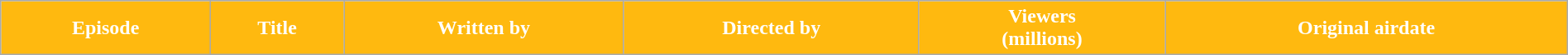<table class="wikitable plainrowheaders" style="width:100%;">
<tr style="color:#fff;">
<th style="background:#FFB90F;">Episode</th>
<th style="background:#FFB90F;">Title</th>
<th style="background:#FFB90F;">Written by</th>
<th style="background:#FFB90F;">Directed by</th>
<th style="background:#FFB90F;">Viewers<br>(millions)</th>
<th style="background:#FFB90F;">Original airdate<br>

</th>
</tr>
</table>
